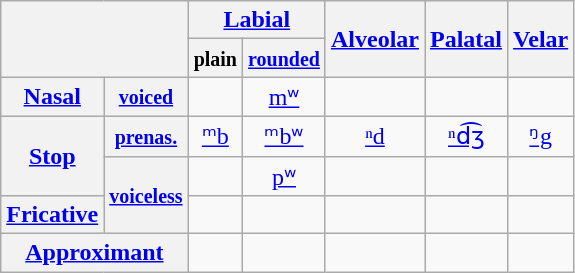<table class="wikitable" style="text-align: center;">
<tr>
<th colspan="2" rowspan="2"></th>
<th colspan="2"><a href='#'>Labial</a></th>
<th rowspan="2"><a href='#'>Alveolar</a></th>
<th rowspan="2"><a href='#'>Palatal</a></th>
<th rowspan="2"><a href='#'>Velar</a></th>
</tr>
<tr>
<th><small>plain</small></th>
<th><a href='#'><small>rounded</small></a></th>
</tr>
<tr>
<th><a href='#'>Nasal</a></th>
<th><a href='#'><small>voiced</small></a></th>
<td></td>
<td><a href='#'>mʷ</a></td>
<td></td>
<td></td>
<td></td>
</tr>
<tr>
<th rowspan="2"><a href='#'>Stop</a></th>
<th><a href='#'><small>prenas.</small></a></th>
<td><a href='#'>ᵐb</a></td>
<td><a href='#'>ᵐbʷ</a></td>
<td><a href='#'>ⁿd</a></td>
<td><a href='#'>ⁿd͡ʒ</a></td>
<td><a href='#'>ᵑg</a></td>
</tr>
<tr>
<th rowspan="2"><a href='#'><small>voiceless</small></a></th>
<td></td>
<td><a href='#'>pʷ</a></td>
<td></td>
<td></td>
<td></td>
</tr>
<tr>
<th><a href='#'>Fricative</a></th>
<td></td>
<td></td>
<td></td>
<td></td>
<td></td>
</tr>
<tr>
<th colspan="2"><a href='#'>Approximant</a></th>
<td></td>
<td></td>
<td></td>
<td></td>
<td></td>
</tr>
</table>
